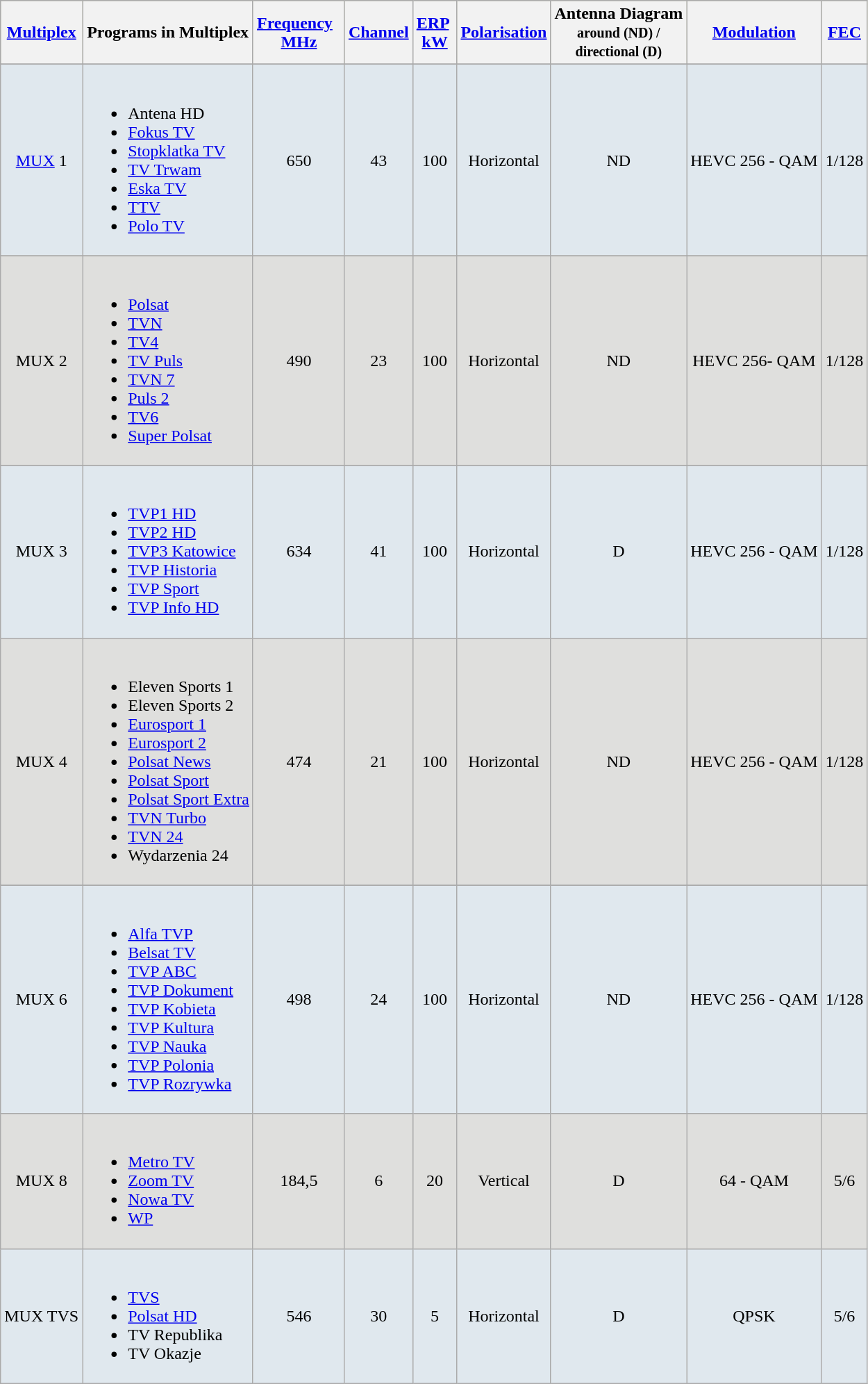<table class="wikitable"|width="100%">
<tr style="background:#cccc99;">
<th><a href='#'>Multiplex</a></th>
<th>Programs in Multiplex</th>
<th><a href='#'>Frequency</a>  <br><a href='#'>MHz</a></th>
<th><a href='#'>Channel</a></th>
<th><a href='#'>ERP</a> <br><a href='#'>kW</a></th>
<th><a href='#'>Polarisation</a></th>
<th>Antenna Diagram<br><small>around (ND) /<br>directional (D)</small></th>
<th><a href='#'>Modulation</a></th>
<th><a href='#'>FEC</a></th>
</tr>
<tr align="center">
</tr>
<tr style="background:#E0E8EE;">
<td align="center"><a href='#'>MUX</a> 1</td>
<td><br><ul><li>Antena HD</li><li><a href='#'>Fokus TV</a></li><li><a href='#'>Stopklatka TV</a></li><li><a href='#'>TV Trwam</a></li><li><a href='#'>Eska TV</a></li><li><a href='#'>TTV</a></li><li><a href='#'>Polo TV</a></li></ul></td>
<td align="center">650</td>
<td align="center">43</td>
<td align="center">100</td>
<td align="center">Horizontal</td>
<td align="center">ND</td>
<td align="center">HEVC 256 - QAM</td>
<td align="center">1/128</td>
</tr>
<tr align="center">
</tr>
<tr style="background:#dfdfdd;">
<td align="center">MUX 2</td>
<td><br><ul><li><a href='#'>Polsat</a></li><li><a href='#'>TVN</a></li><li><a href='#'>TV4</a></li><li><a href='#'>TV Puls</a></li><li><a href='#'>TVN 7</a></li><li><a href='#'>Puls 2</a></li><li><a href='#'>TV6</a></li><li><a href='#'>Super Polsat</a></li></ul></td>
<td align="center">490</td>
<td align="center">23</td>
<td align="center">100</td>
<td align="center">Horizontal</td>
<td align="center">ND</td>
<td align="center">HEVC 256- QAM</td>
<td align="center">1/128</td>
</tr>
<tr align="center">
</tr>
<tr style="background:#E0E8EE;">
<td align="center">MUX 3</td>
<td><br><ul><li><a href='#'>TVP1 HD</a></li><li><a href='#'>TVP2 HD</a></li><li><a href='#'>TVP3 Katowice</a></li><li><a href='#'>TVP Historia</a></li><li><a href='#'>TVP Sport</a></li><li><a href='#'>TVP Info HD</a></li></ul></td>
<td align="center">634</td>
<td align="center">41</td>
<td align="center">100</td>
<td align="center">Horizontal</td>
<td align="center">D</td>
<td align="center">HEVC 256 - QAM</td>
<td align="center">1/128</td>
</tr>
<tr style="background:#dfdfdd;">
<td align="center">MUX 4</td>
<td><br><ul><li>Eleven Sports 1</li><li>Eleven Sports 2</li><li><a href='#'>Eurosport 1</a></li><li><a href='#'>Eurosport 2</a></li><li><a href='#'>Polsat News</a></li><li><a href='#'>Polsat Sport</a></li><li><a href='#'>Polsat Sport Extra</a></li><li><a href='#'>TVN Turbo</a></li><li><a href='#'>TVN 24</a></li><li>Wydarzenia 24</li></ul></td>
<td align="center">474</td>
<td align="center">21</td>
<td align="center">100</td>
<td align="center">Horizontal</td>
<td align="center">ND</td>
<td align="center">HEVC 256 - QAM</td>
<td align="center">1/128</td>
</tr>
<tr align="center">
</tr>
<tr style="background:#E0E8EE;">
<td align="center">MUX 6</td>
<td><br><ul><li><a href='#'>Alfa TVP</a></li><li><a href='#'>Belsat TV</a></li><li><a href='#'>TVP ABC</a></li><li><a href='#'>TVP Dokument</a></li><li><a href='#'>TVP Kobieta</a></li><li><a href='#'>TVP Kultura</a></li><li><a href='#'>TVP Nauka</a></li><li><a href='#'>TVP Polonia</a></li><li><a href='#'>TVP Rozrywka</a></li></ul></td>
<td align="center">498</td>
<td align="center">24</td>
<td align="center">100</td>
<td align="center">Horizontal</td>
<td align="center">ND</td>
<td align="center">HEVC 256 - QAM</td>
<td align="center">1/128</td>
</tr>
<tr style="background:#dfdfdd;">
<td align="center">MUX 8</td>
<td><br><ul><li><a href='#'>Metro TV</a></li><li><a href='#'>Zoom TV</a></li><li><a href='#'>Nowa TV</a></li><li><a href='#'>WP</a></li></ul></td>
<td align="center">184,5</td>
<td align="center">6</td>
<td align="center">20</td>
<td align="center">Vertical</td>
<td align="center">D</td>
<td align="center">64 - QAM</td>
<td align="center">5/6</td>
</tr>
<tr style="background:#E0E8EE;">
<td align="center">MUX TVS</td>
<td><br><ul><li><a href='#'>TVS</a></li><li><a href='#'>Polsat HD</a></li><li>TV Republika</li><li>TV Okazje</li></ul></td>
<td align="center">546</td>
<td align="center">30</td>
<td align="center">5</td>
<td align="center">Horizontal</td>
<td align="center">D</td>
<td align="center">QPSK</td>
<td align="center">5/6</td>
</tr>
</table>
